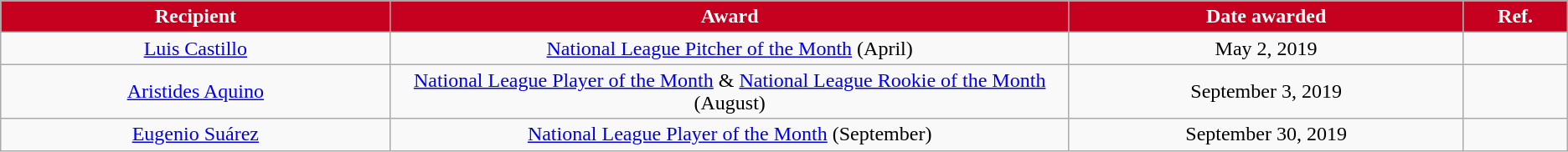<table class="wikitable sortable" style="text-align:center">
<tr>
<th style="background:#C6011F; color:#FFF" width="5%">Recipient</th>
<th style="background:#C6011F; color:#FFF" width="9%">Award</th>
<th style="background:#C6011F; color:#FFF" width="5%">Date awarded</th>
<th style="background:#C6011F; color:#FFF" width="1%" class="unsortable">Ref.</th>
</tr>
<tr>
<td><a href='#'>Luis Castillo</a></td>
<td><a href='#'>National League Pitcher of the Month</a> (April)</td>
<td>May 2, 2019</td>
<td></td>
</tr>
<tr>
<td><a href='#'>Aristides Aquino</a></td>
<td><a href='#'>National League Player of the Month</a> & <a href='#'>National League Rookie of the Month</a> (August)</td>
<td>September 3, 2019</td>
<td></td>
</tr>
<tr>
<td><a href='#'>Eugenio Suárez</a></td>
<td><a href='#'>National League Player of the Month</a> (September)</td>
<td>September 30, 2019</td>
<td></td>
</tr>
</table>
